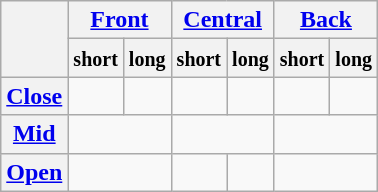<table class="wikitable" style=text-align:center>
<tr>
<th rowspan="2"></th>
<th colspan="2"><a href='#'>Front</a></th>
<th colspan="2"><a href='#'>Central</a></th>
<th colspan="2"><a href='#'>Back</a></th>
</tr>
<tr>
<th><small>short</small></th>
<th><small>long</small></th>
<th><small>short</small></th>
<th><small>long</small></th>
<th><small>short</small></th>
<th><small>long</small></th>
</tr>
<tr align="center">
<th><a href='#'>Close</a></th>
<td></td>
<td></td>
<td></td>
<td></td>
<td></td>
<td></td>
</tr>
<tr align="center">
<th><a href='#'>Mid</a></th>
<td colspan="2"></td>
<td colspan="2"></td>
<td colspan="2"></td>
</tr>
<tr align="center">
<th><a href='#'>Open</a></th>
<td colspan="2"></td>
<td></td>
<td></td>
<td colspan="2"></td>
</tr>
</table>
